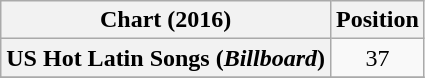<table class="wikitable sortable plainrowheaders" style="text-align:center">
<tr>
<th scope="col">Chart (2016)</th>
<th scope="col">Position</th>
</tr>
<tr>
<th scope="row">US Hot Latin Songs (<em>Billboard</em>)</th>
<td>37</td>
</tr>
<tr>
</tr>
</table>
